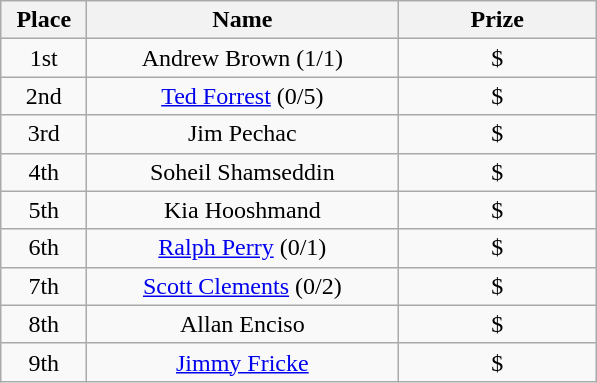<table class="wikitable">
<tr>
<th width="50">Place</th>
<th width="200">Name</th>
<th width="125">Prize</th>
</tr>
<tr>
<td align = "center">1st</td>
<td align = "center">Andrew Brown (1/1)</td>
<td align = "center">$</td>
</tr>
<tr>
<td align = "center">2nd</td>
<td align = "center"><a href='#'>Ted Forrest</a> (0/5)</td>
<td align = "center">$</td>
</tr>
<tr>
<td align = "center">3rd</td>
<td align = "center">Jim Pechac</td>
<td align = "center">$</td>
</tr>
<tr>
<td align = "center">4th</td>
<td align = "center">Soheil Shamseddin</td>
<td align = "center">$</td>
</tr>
<tr>
<td align = "center">5th</td>
<td align = "center">Kia Hooshmand</td>
<td align = "center">$</td>
</tr>
<tr>
<td align = "center">6th</td>
<td align = "center"><a href='#'>Ralph Perry</a> (0/1)</td>
<td align = "center">$</td>
</tr>
<tr>
<td align = "center">7th</td>
<td align = "center"><a href='#'>Scott Clements</a> (0/2)</td>
<td align = "center">$</td>
</tr>
<tr>
<td align = "center">8th</td>
<td align = "center">Allan Enciso</td>
<td align = "center">$</td>
</tr>
<tr>
<td align = "center">9th</td>
<td align = "center"><a href='#'>Jimmy Fricke</a></td>
<td align = "center">$</td>
</tr>
</table>
